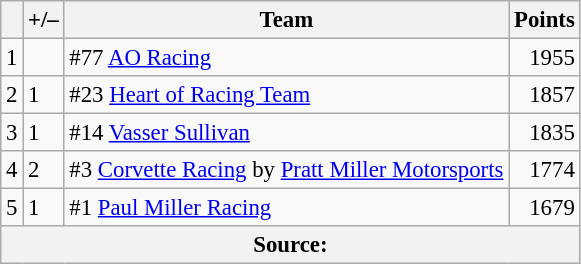<table class="wikitable" style="font-size: 95%;">
<tr>
<th scope="col"></th>
<th scope="col">+/–</th>
<th scope="col">Team</th>
<th scope="col">Points</th>
</tr>
<tr>
<td align=center>1</td>
<td align=left></td>
<td>#77 <a href='#'>AO Racing</a></td>
<td align=right>1955</td>
</tr>
<tr>
<td align=center>2</td>
<td align=left> 1</td>
<td>#23 <a href='#'>Heart of Racing Team</a></td>
<td align=right>1857</td>
</tr>
<tr>
<td align=center>3</td>
<td align=left> 1</td>
<td>#14 <a href='#'>Vasser Sullivan</a></td>
<td align=right>1835</td>
</tr>
<tr>
<td align=center>4</td>
<td align=left> 2</td>
<td>#3 <a href='#'>Corvette Racing</a> by <a href='#'>Pratt Miller Motorsports</a></td>
<td align=right>1774</td>
</tr>
<tr>
<td align=center>5</td>
<td align=left> 1</td>
<td>#1 <a href='#'>Paul Miller Racing</a></td>
<td align=right>1679</td>
</tr>
<tr>
<th colspan=5>Source:</th>
</tr>
</table>
